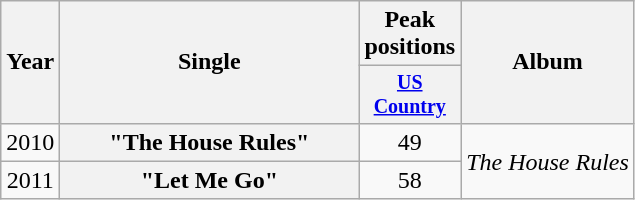<table class="wikitable plainrowheaders" style="text-align:center;">
<tr>
<th rowspan="2">Year</th>
<th rowspan="2" style="width:12em;">Single</th>
<th>Peak positions</th>
<th rowspan="2">Album</th>
</tr>
<tr style="font-size:smaller;">
<th style="width:50px;"><a href='#'>US Country</a><br></th>
</tr>
<tr>
<td>2010</td>
<th scope="row">"The House Rules"</th>
<td>49</td>
<td style="text-align:left;" rowspan="2"><em>The House Rules</em></td>
</tr>
<tr>
<td>2011</td>
<th scope="row">"Let Me Go"</th>
<td>58</td>
</tr>
</table>
